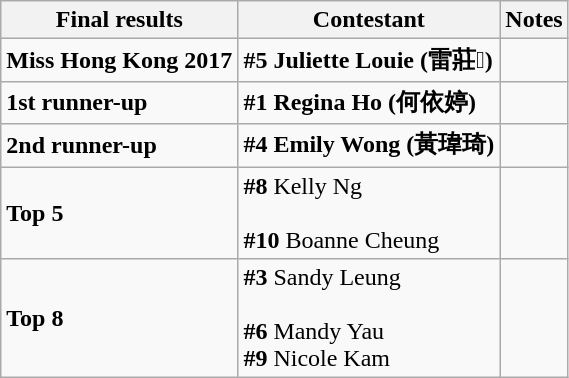<table class="wikitable">
<tr>
<th>Final results</th>
<th>Contestant</th>
<th>Notes</th>
</tr>
<tr>
<td><strong>Miss Hong Kong 2017</strong></td>
<td><strong>#5</strong> <strong>Juliette Louie (雷莊𠒇)</strong></td>
<td></td>
</tr>
<tr>
<td><strong>1st runner-up</strong></td>
<td><strong>#1</strong> <strong>Regina Ho (何依婷)</strong></td>
<td></td>
</tr>
<tr>
<td><strong>2nd runner-up</strong></td>
<td><strong>#4</strong> <strong>Emily Wong (黃瑋琦)</strong></td>
<td></td>
</tr>
<tr>
<td><strong>Top 5</strong></td>
<td><strong>#8</strong> Kelly Ng <br><br><strong>#10</strong> Boanne Cheung</td>
<td></td>
</tr>
<tr>
<td><strong>Top 8</strong></td>
<td><strong>#3</strong> Sandy Leung<br><br><strong>#6</strong> Mandy Yau<br>
<strong>#9</strong> Nicole Kam<br></td>
<td></td>
</tr>
</table>
